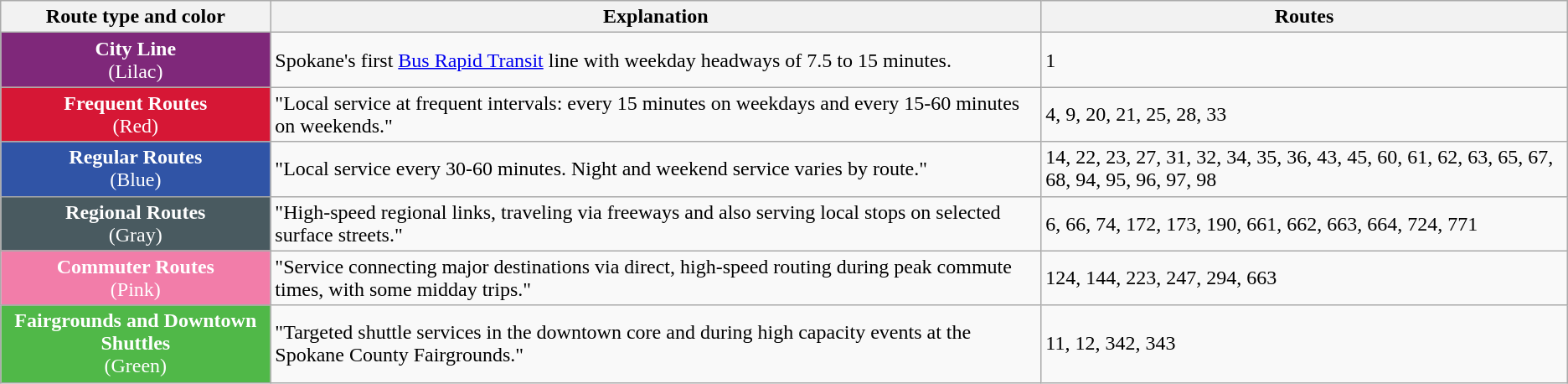<table class="wikitable">
<tr>
<th>Route type and color</th>
<th>Explanation</th>
<th>Routes</th>
</tr>
<tr>
<td style="background:#7f287a; color:white" align="center" valign="center"><div><strong>City Line</strong><br>(Lilac)<br></div></td>
<td>Spokane's first <a href='#'>Bus Rapid Transit</a> line with weekday headways of 7.5 to 15 minutes.</td>
<td>1</td>
</tr>
<tr>
<td style="background:#d61735; color:white" align="center" valign="center"><div><strong>Frequent Routes</strong><br>(Red)<br></div></td>
<td>"Local service at frequent intervals: every 15 minutes on weekdays and every 15-60 minutes on weekends."</td>
<td>4, 9, 20, 21, 25, 28, 33</td>
</tr>
<tr>
<td style="background:#3054a6; color:white" align="center" valign="center"><div><strong>Regular Routes</strong><br>(Blue)<br></div></td>
<td>"Local service every 30-60 minutes. Night and weekend service varies by route."</td>
<td>14, 22, 23, 27, 31, 32, 34, 35, 36, 43, 45, 60, 61, 62, 63, 65, 67, 68, 94, 95, 96, 97, 98</td>
</tr>
<tr>
<td style="background:#495a60; color:white" align="center" valign="center"><div><strong>Regional Routes</strong><br>(Gray)<br></div></td>
<td>"High-speed regional links, traveling via freeways and also serving local stops on selected surface streets."</td>
<td>6, 66, 74, 172, 173, 190, 661, 662, 663, 664, 724, 771</td>
</tr>
<tr>
<td style="background:#f27da9; color:white" align="center" valign="center"><div><strong>Commuter Routes</strong><br>(Pink)<br></div></td>
<td>"Service connecting major destinations via direct, high-speed routing during peak commute times, with some midday trips."</td>
<td>124, 144, 223, 247, 294, 663</td>
</tr>
<tr>
<td style="background:#50b848; color:white" align="center" valign="center"><div><strong>Fairgrounds and Downtown Shuttles</strong><br>(Green)<br></div></td>
<td>"Targeted shuttle services in the downtown core and during high capacity events at the Spokane County Fairgrounds."</td>
<td>11, 12, 342, 343</td>
</tr>
</table>
